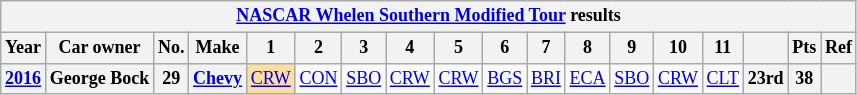<table class="wikitable" style="text-align:center; font-size:75%">
<tr>
<th colspan=21><a href='#'>NASCAR Whelen Southern Modified Tour</a> results</th>
</tr>
<tr>
<th>Year</th>
<th>Car owner</th>
<th>No.</th>
<th>Make</th>
<th>1</th>
<th>2</th>
<th>3</th>
<th>4</th>
<th>5</th>
<th>6</th>
<th>7</th>
<th>8</th>
<th>9</th>
<th>10</th>
<th>11</th>
<th></th>
<th>Pts</th>
<th>Ref</th>
</tr>
<tr>
<th><a href='#'>2016</a></th>
<th>George Bock</th>
<th>29</th>
<th><a href='#'>Chevy</a></th>
<td style="background:#FFDF9F;"><a href='#'>CRW</a><br></td>
<td><a href='#'>CON</a></td>
<td><a href='#'>SBO</a></td>
<td><a href='#'>CRW</a></td>
<td><a href='#'>CRW</a></td>
<td><a href='#'>BGS</a></td>
<td><a href='#'>BRI</a></td>
<td><a href='#'>ECA</a></td>
<td><a href='#'>SBO</a></td>
<td><a href='#'>CRW</a></td>
<td><a href='#'>CLT</a></td>
<th>23rd</th>
<th>38</th>
<th></th>
</tr>
</table>
